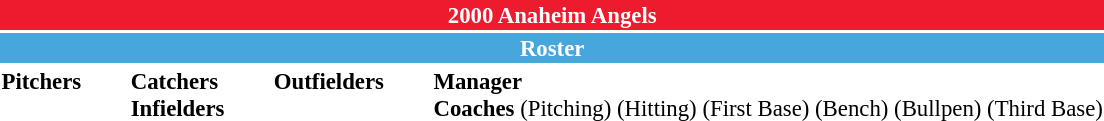<table class="toccolours" style="font-size: 95%;">
<tr>
<th colspan="10" style="background-color: #ED1B2E; color: white; text-align: center;">2000 Anaheim Angels</th>
</tr>
<tr>
<td colspan="10" style="background-color:#47A6DC; color: white; text-align: center;"><strong>Roster</strong></td>
</tr>
<tr>
<td valign="top"><strong>Pitchers</strong><br>























</td>
<td width="25px"></td>
<td valign="top"><strong>Catchers</strong><br>


<strong>Infielders</strong>










</td>
<td width="25px"></td>
<td valign="top"><strong>Outfielders</strong><br>




</td>
<td width="25px"></td>
<td valign="top"><strong>Manager</strong><br>
<strong>Coaches</strong>
 (Pitching)
 (Hitting)
 (First Base)
 (Bench)
 (Bullpen)
 (Third Base)</td>
</tr>
</table>
